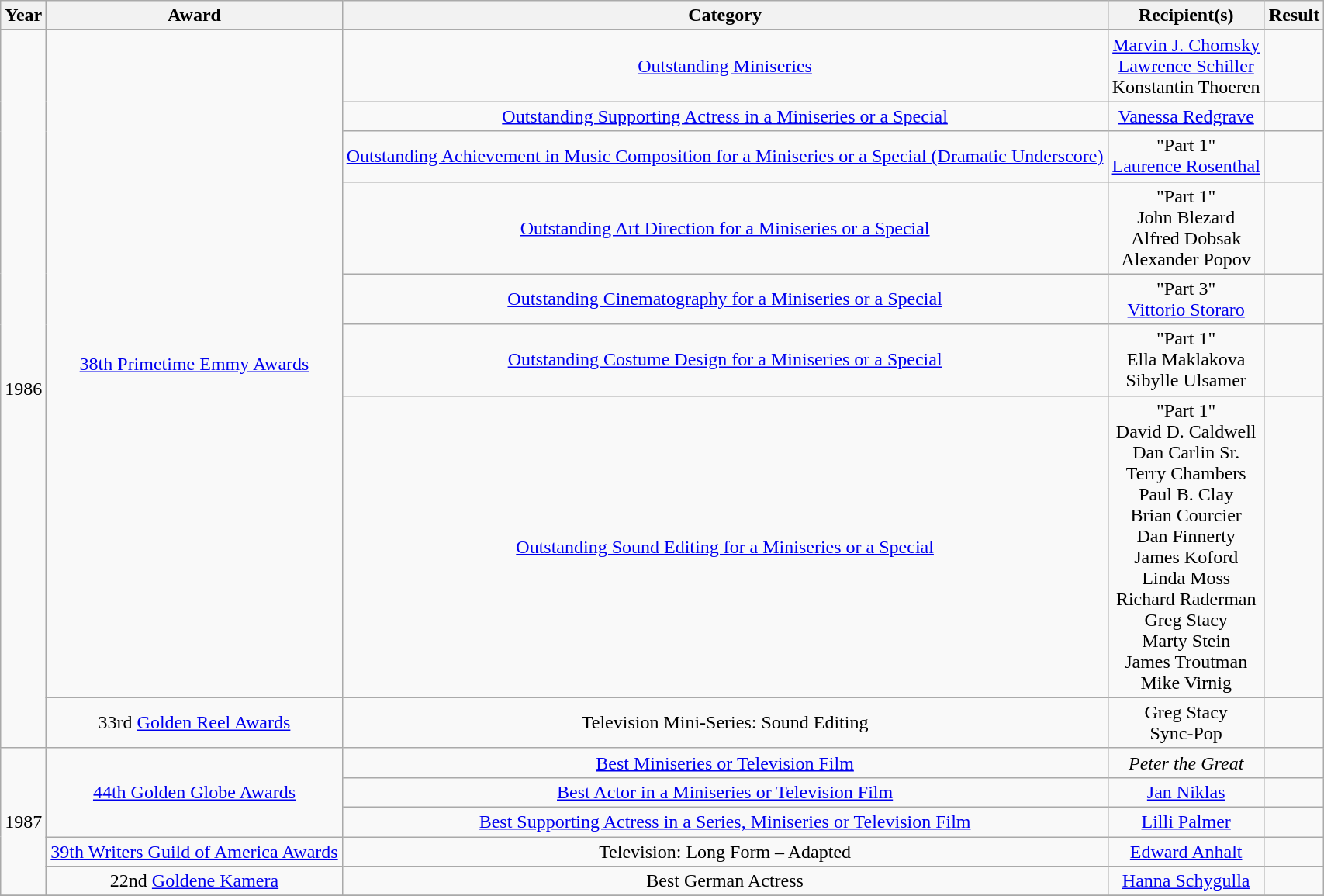<table class="wikitable sortable plainrowheaders" style="text-align:center;">
<tr>
<th>Year</th>
<th>Award</th>
<th>Category</th>
<th>Recipient(s)</th>
<th>Result</th>
</tr>
<tr>
<td rowspan="8">1986</td>
<td rowspan="7"><a href='#'>38th Primetime Emmy Awards</a></td>
<td><a href='#'>Outstanding Miniseries</a></td>
<td><a href='#'>Marvin J. Chomsky</a> <br> <a href='#'>Lawrence Schiller</a> <br> Konstantin Thoeren</td>
<td></td>
</tr>
<tr>
<td><a href='#'>Outstanding Supporting Actress in a Miniseries or a Special</a></td>
<td><a href='#'>Vanessa Redgrave</a></td>
<td></td>
</tr>
<tr>
<td><a href='#'>Outstanding Achievement in Music Composition for a Miniseries or a Special (Dramatic Underscore)</a></td>
<td>"Part 1" <br> <a href='#'>Laurence Rosenthal</a></td>
<td></td>
</tr>
<tr>
<td><a href='#'>Outstanding Art Direction for a Miniseries or a Special</a></td>
<td>"Part 1" <br> John Blezard <br> Alfred Dobsak <br> Alexander Popov</td>
<td></td>
</tr>
<tr>
<td><a href='#'>Outstanding Cinematography for a Miniseries or a Special</a></td>
<td>"Part 3" <br> <a href='#'>Vittorio Storaro</a></td>
<td></td>
</tr>
<tr>
<td><a href='#'>Outstanding Costume Design for a Miniseries or a Special</a></td>
<td>"Part 1" <br> Ella Maklakova <br> Sibylle Ulsamer</td>
<td></td>
</tr>
<tr>
<td><a href='#'>Outstanding Sound Editing for a Miniseries or a Special</a></td>
<td>"Part 1" <br> David D. Caldwell <br> Dan Carlin Sr. <br> Terry Chambers <br> Paul B. Clay <br> Brian Courcier <br> Dan Finnerty <br> James Koford <br> Linda Moss <br> Richard Raderman <br> Greg Stacy <br> Marty Stein <br> James Troutman <br> Mike Virnig</td>
<td></td>
</tr>
<tr>
<td>33rd <a href='#'>Golden Reel Awards</a></td>
<td>Television Mini-Series: Sound Editing</td>
<td>Greg Stacy <br> Sync-Pop</td>
<td></td>
</tr>
<tr>
<td rowspan="5">1987</td>
<td rowspan="3"><a href='#'>44th Golden Globe Awards</a></td>
<td><a href='#'>Best Miniseries or Television Film</a></td>
<td><em>Peter the Great</em></td>
<td></td>
</tr>
<tr>
<td><a href='#'>Best Actor in a Miniseries or Television Film</a></td>
<td><a href='#'>Jan Niklas</a></td>
<td></td>
</tr>
<tr>
<td><a href='#'>Best Supporting Actress in a Series, Miniseries or Television Film</a></td>
<td><a href='#'>Lilli Palmer</a></td>
<td></td>
</tr>
<tr>
<td><a href='#'>39th Writers Guild of America Awards</a></td>
<td>Television: Long Form – Adapted</td>
<td><a href='#'>Edward Anhalt</a></td>
<td></td>
</tr>
<tr>
<td>22nd <a href='#'>Goldene Kamera</a></td>
<td>Best German Actress</td>
<td><a href='#'>Hanna Schygulla</a></td>
<td></td>
</tr>
<tr>
</tr>
</table>
